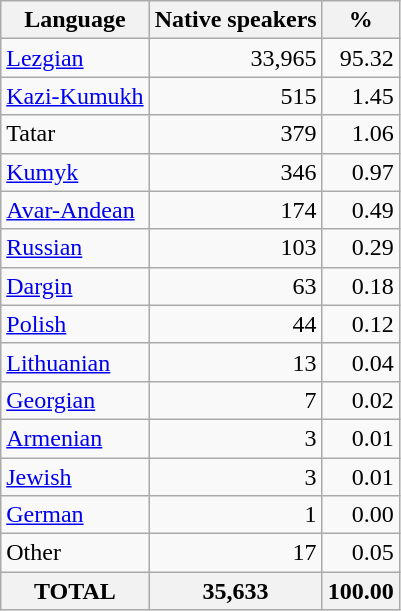<table class="wikitable sortable">
<tr>
<th>Language</th>
<th>Native speakers</th>
<th>%</th>
</tr>
<tr>
<td><a href='#'>Lezgian</a></td>
<td align="right">33,965</td>
<td align="right">95.32</td>
</tr>
<tr>
<td><a href='#'>Kazi-Kumukh</a></td>
<td align="right">515</td>
<td align="right">1.45</td>
</tr>
<tr>
<td>Tatar</td>
<td align="right">379</td>
<td align="right">1.06</td>
</tr>
<tr>
<td><a href='#'>Kumyk</a></td>
<td align="right">346</td>
<td align="right">0.97</td>
</tr>
<tr>
<td><a href='#'>Avar-Andean</a></td>
<td align="right">174</td>
<td align="right">0.49</td>
</tr>
<tr>
<td><a href='#'>Russian</a></td>
<td align="right">103</td>
<td align="right">0.29</td>
</tr>
<tr>
<td><a href='#'>Dargin</a></td>
<td align="right">63</td>
<td align="right">0.18</td>
</tr>
<tr>
<td><a href='#'>Polish</a></td>
<td align="right">44</td>
<td align="right">0.12</td>
</tr>
<tr>
<td><a href='#'>Lithuanian</a></td>
<td align="right">13</td>
<td align="right">0.04</td>
</tr>
<tr>
<td><a href='#'>Georgian</a></td>
<td align="right">7</td>
<td align="right">0.02</td>
</tr>
<tr>
<td><a href='#'>Armenian</a></td>
<td align="right">3</td>
<td align="right">0.01</td>
</tr>
<tr>
<td><a href='#'>Jewish</a></td>
<td align="right">3</td>
<td align="right">0.01</td>
</tr>
<tr>
<td><a href='#'>German</a></td>
<td align="right">1</td>
<td align="right">0.00</td>
</tr>
<tr>
<td>Other</td>
<td align="right">17</td>
<td align="right">0.05</td>
</tr>
<tr>
<th>TOTAL</th>
<th>35,633</th>
<th>100.00</th>
</tr>
</table>
